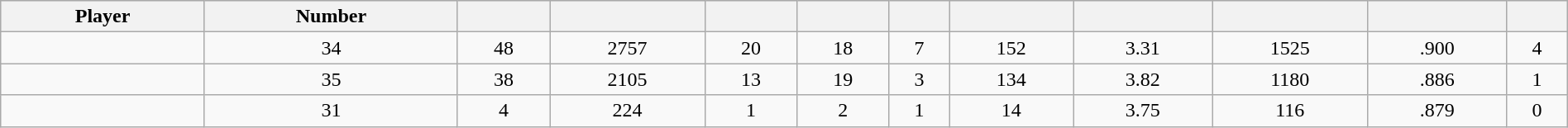<table class="wikitable sortable" style="width:100%;">
<tr style="text-align:center; background:#ddd;">
<th>Player</th>
<th>Number</th>
<th></th>
<th></th>
<th></th>
<th></th>
<th></th>
<th></th>
<th></th>
<th></th>
<th></th>
<th></th>
</tr>
<tr align=center>
<td></td>
<td>34</td>
<td>48</td>
<td>2757</td>
<td>20</td>
<td>18</td>
<td>7</td>
<td>152</td>
<td>3.31</td>
<td>1525</td>
<td>.900</td>
<td>4</td>
</tr>
<tr align=center>
<td></td>
<td>35</td>
<td>38</td>
<td>2105</td>
<td>13</td>
<td>19</td>
<td>3</td>
<td>134</td>
<td>3.82</td>
<td>1180</td>
<td>.886</td>
<td>1</td>
</tr>
<tr align=center>
<td></td>
<td>31</td>
<td>4</td>
<td>224</td>
<td>1</td>
<td>2</td>
<td>1</td>
<td>14</td>
<td>3.75</td>
<td>116</td>
<td>.879</td>
<td>0</td>
</tr>
</table>
